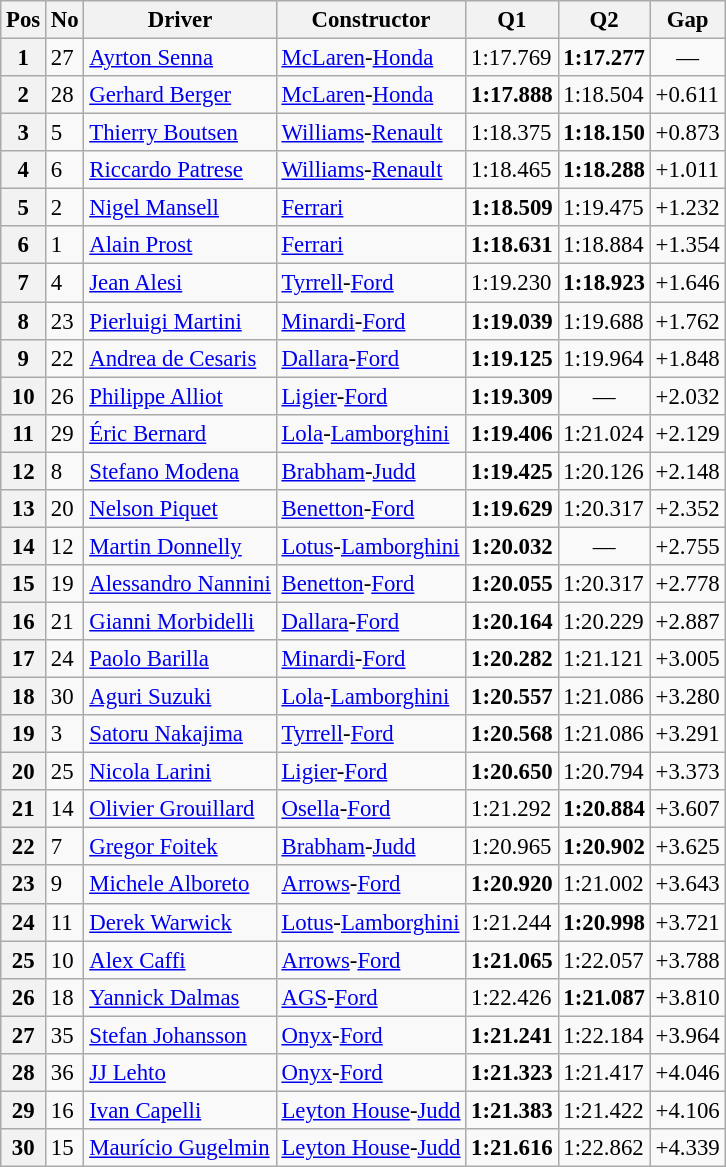<table class="wikitable sortable" style="font-size: 95%;">
<tr>
<th>Pos</th>
<th>No</th>
<th>Driver</th>
<th>Constructor</th>
<th>Q1</th>
<th>Q2</th>
<th>Gap</th>
</tr>
<tr>
<th>1</th>
<td>27</td>
<td> <a href='#'>Ayrton Senna</a></td>
<td><a href='#'>McLaren</a>-<a href='#'>Honda</a></td>
<td>1:17.769</td>
<td><strong>1:17.277</strong></td>
<td align="center">—</td>
</tr>
<tr>
<th>2</th>
<td>28</td>
<td> <a href='#'>Gerhard Berger</a></td>
<td><a href='#'>McLaren</a>-<a href='#'>Honda</a></td>
<td><strong>1:17.888</strong></td>
<td>1:18.504</td>
<td>+0.611</td>
</tr>
<tr>
<th>3</th>
<td>5</td>
<td> <a href='#'>Thierry Boutsen</a></td>
<td><a href='#'>Williams</a>-<a href='#'>Renault</a></td>
<td>1:18.375</td>
<td><strong>1:18.150</strong></td>
<td>+0.873</td>
</tr>
<tr>
<th>4</th>
<td>6</td>
<td> <a href='#'>Riccardo Patrese</a></td>
<td><a href='#'>Williams</a>-<a href='#'>Renault</a></td>
<td>1:18.465</td>
<td><strong>1:18.288</strong></td>
<td>+1.011</td>
</tr>
<tr>
<th>5</th>
<td>2</td>
<td> <a href='#'>Nigel Mansell</a></td>
<td><a href='#'>Ferrari</a></td>
<td><strong>1:18.509</strong></td>
<td>1:19.475</td>
<td>+1.232</td>
</tr>
<tr>
<th>6</th>
<td>1</td>
<td> <a href='#'>Alain Prost</a></td>
<td><a href='#'>Ferrari</a></td>
<td><strong>1:18.631</strong></td>
<td>1:18.884</td>
<td>+1.354</td>
</tr>
<tr>
<th>7</th>
<td>4</td>
<td> <a href='#'>Jean Alesi</a></td>
<td><a href='#'>Tyrrell</a>-<a href='#'>Ford</a></td>
<td>1:19.230</td>
<td><strong>1:18.923</strong></td>
<td>+1.646</td>
</tr>
<tr>
<th>8</th>
<td>23</td>
<td> <a href='#'>Pierluigi Martini</a></td>
<td><a href='#'>Minardi</a>-<a href='#'>Ford</a></td>
<td><strong>1:19.039</strong></td>
<td>1:19.688</td>
<td>+1.762</td>
</tr>
<tr>
<th>9</th>
<td>22</td>
<td> <a href='#'>Andrea de Cesaris</a></td>
<td><a href='#'>Dallara</a>-<a href='#'>Ford</a></td>
<td><strong>1:19.125</strong></td>
<td>1:19.964</td>
<td>+1.848</td>
</tr>
<tr>
<th>10</th>
<td>26</td>
<td> <a href='#'>Philippe Alliot</a></td>
<td><a href='#'>Ligier</a>-<a href='#'>Ford</a></td>
<td><strong>1:19.309</strong></td>
<td align="center">—</td>
<td>+2.032</td>
</tr>
<tr>
<th>11</th>
<td>29</td>
<td> <a href='#'>Éric Bernard</a></td>
<td><a href='#'>Lola</a>-<a href='#'>Lamborghini</a></td>
<td><strong>1:19.406</strong></td>
<td>1:21.024</td>
<td>+2.129</td>
</tr>
<tr>
<th>12</th>
<td>8</td>
<td> <a href='#'>Stefano Modena</a></td>
<td><a href='#'>Brabham</a>-<a href='#'>Judd</a></td>
<td><strong>1:19.425</strong></td>
<td>1:20.126</td>
<td>+2.148</td>
</tr>
<tr>
<th>13</th>
<td>20</td>
<td> <a href='#'>Nelson Piquet</a></td>
<td><a href='#'>Benetton</a>-<a href='#'>Ford</a></td>
<td><strong>1:19.629</strong></td>
<td>1:20.317</td>
<td>+2.352</td>
</tr>
<tr>
<th>14</th>
<td>12</td>
<td> <a href='#'>Martin Donnelly</a></td>
<td><a href='#'>Lotus</a>-<a href='#'>Lamborghini</a></td>
<td><strong>1:20.032</strong></td>
<td align="center">—</td>
<td>+2.755</td>
</tr>
<tr>
<th>15</th>
<td>19</td>
<td> <a href='#'>Alessandro Nannini</a></td>
<td><a href='#'>Benetton</a>-<a href='#'>Ford</a></td>
<td><strong>1:20.055</strong></td>
<td>1:20.317</td>
<td>+2.778</td>
</tr>
<tr>
<th>16</th>
<td>21</td>
<td> <a href='#'>Gianni Morbidelli</a></td>
<td><a href='#'>Dallara</a>-<a href='#'>Ford</a></td>
<td><strong>1:20.164</strong></td>
<td>1:20.229</td>
<td>+2.887</td>
</tr>
<tr>
<th>17</th>
<td>24</td>
<td> <a href='#'>Paolo Barilla</a></td>
<td><a href='#'>Minardi</a>-<a href='#'>Ford</a></td>
<td><strong>1:20.282</strong></td>
<td>1:21.121</td>
<td>+3.005</td>
</tr>
<tr>
<th>18</th>
<td>30</td>
<td> <a href='#'>Aguri Suzuki</a></td>
<td><a href='#'>Lola</a>-<a href='#'>Lamborghini</a></td>
<td><strong>1:20.557</strong></td>
<td>1:21.086</td>
<td>+3.280</td>
</tr>
<tr>
<th>19</th>
<td>3</td>
<td> <a href='#'>Satoru Nakajima</a></td>
<td><a href='#'>Tyrrell</a>-<a href='#'>Ford</a></td>
<td><strong>1:20.568</strong></td>
<td>1:21.086</td>
<td>+3.291</td>
</tr>
<tr>
<th>20</th>
<td>25</td>
<td> <a href='#'>Nicola Larini</a></td>
<td><a href='#'>Ligier</a>-<a href='#'>Ford</a></td>
<td><strong>1:20.650</strong></td>
<td>1:20.794</td>
<td>+3.373</td>
</tr>
<tr>
<th>21</th>
<td>14</td>
<td> <a href='#'>Olivier Grouillard</a></td>
<td><a href='#'>Osella</a>-<a href='#'>Ford</a></td>
<td>1:21.292</td>
<td><strong>1:20.884</strong></td>
<td>+3.607</td>
</tr>
<tr>
<th>22</th>
<td>7</td>
<td> <a href='#'>Gregor Foitek</a></td>
<td><a href='#'>Brabham</a>-<a href='#'>Judd</a></td>
<td>1:20.965</td>
<td><strong>1:20.902</strong></td>
<td>+3.625</td>
</tr>
<tr>
<th>23</th>
<td>9</td>
<td> <a href='#'>Michele Alboreto</a></td>
<td><a href='#'>Arrows</a>-<a href='#'>Ford</a></td>
<td><strong>1:20.920</strong></td>
<td>1:21.002</td>
<td>+3.643</td>
</tr>
<tr>
<th>24</th>
<td>11</td>
<td> <a href='#'>Derek Warwick</a></td>
<td><a href='#'>Lotus</a>-<a href='#'>Lamborghini</a></td>
<td>1:21.244</td>
<td><strong>1:20.998</strong></td>
<td>+3.721</td>
</tr>
<tr>
<th>25</th>
<td>10</td>
<td> <a href='#'>Alex Caffi</a></td>
<td><a href='#'>Arrows</a>-<a href='#'>Ford</a></td>
<td><strong>1:21.065</strong></td>
<td>1:22.057</td>
<td>+3.788</td>
</tr>
<tr>
<th>26</th>
<td>18</td>
<td> <a href='#'>Yannick Dalmas</a></td>
<td><a href='#'>AGS</a>-<a href='#'>Ford</a></td>
<td>1:22.426</td>
<td><strong>1:21.087</strong></td>
<td>+3.810</td>
</tr>
<tr>
<th>27</th>
<td>35</td>
<td> <a href='#'>Stefan Johansson</a></td>
<td><a href='#'>Onyx</a>-<a href='#'>Ford</a></td>
<td><strong>1:21.241</strong></td>
<td>1:22.184</td>
<td>+3.964</td>
</tr>
<tr>
<th>28</th>
<td>36</td>
<td> <a href='#'>JJ Lehto</a></td>
<td><a href='#'>Onyx</a>-<a href='#'>Ford</a></td>
<td><strong>1:21.323</strong></td>
<td>1:21.417</td>
<td>+4.046</td>
</tr>
<tr>
<th>29</th>
<td>16</td>
<td> <a href='#'>Ivan Capelli</a></td>
<td><a href='#'>Leyton House</a>-<a href='#'>Judd</a></td>
<td><strong>1:21.383</strong></td>
<td>1:21.422</td>
<td>+4.106</td>
</tr>
<tr>
<th>30</th>
<td>15</td>
<td> <a href='#'>Maurício Gugelmin</a></td>
<td><a href='#'>Leyton House</a>-<a href='#'>Judd</a></td>
<td><strong>1:21.616</strong></td>
<td>1:22.862</td>
<td>+4.339</td>
</tr>
</table>
